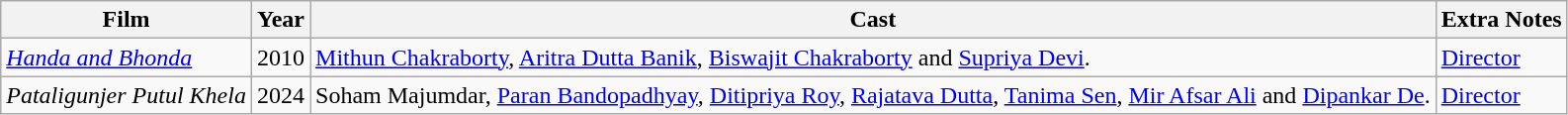<table class="wikitable">
<tr>
<th>Film</th>
<th>Year</th>
<th>Cast</th>
<th>Extra Notes</th>
</tr>
<tr>
<td><em><a href='#'>Handa and Bhonda</a></em></td>
<td>2010</td>
<td><a href='#'>Mithun Chakraborty</a>, <a href='#'>Aritra Dutta Banik</a>, <a href='#'>Biswajit Chakraborty</a> and <a href='#'>Supriya Devi</a>.</td>
<td><a href='#'>Director</a></td>
</tr>
<tr>
<td><em>Pataligunjer Putul Khela</em></td>
<td>2024</td>
<td>Soham Majumdar, <a href='#'>Paran Bandopadhyay</a>, <a href='#'>Ditipriya Roy</a>, <a href='#'>Rajatava Dutta</a>, <a href='#'>Tanima Sen</a>,  <a href='#'>Mir Afsar Ali</a> and <a href='#'>Dipankar De</a>.</td>
<td><a href='#'>Director</a></td>
</tr>
</table>
